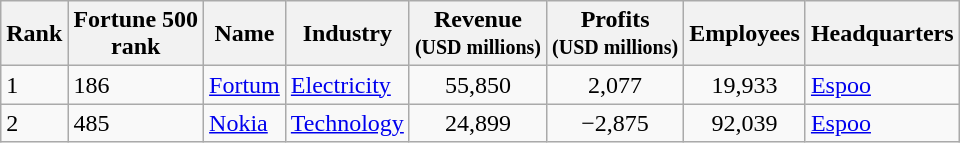<table class="wikitable sortable">
<tr>
<th>Rank</th>
<th>Fortune 500<br>rank</th>
<th>Name</th>
<th>Industry</th>
<th>Revenue<br><small>(USD millions)</small></th>
<th>Profits<br><small>(USD millions)</small></th>
<th>Employees</th>
<th>Headquarters</th>
</tr>
<tr>
<td>1</td>
<td>186</td>
<td><a href='#'>Fortum</a></td>
<td><a href='#'>Electricity</a></td>
<td style="text-align:center;">55,850</td>
<td style="text-align:center;">2,077</td>
<td style="text-align:center;">19,933</td>
<td><a href='#'>Espoo</a></td>
</tr>
<tr>
<td>2</td>
<td>485</td>
<td><a href='#'>Nokia</a></td>
<td><a href='#'>Technology</a></td>
<td style="text-align:center;">24,899</td>
<td style="text-align:center;">−2,875</td>
<td style="text-align:center;">92,039</td>
<td><a href='#'>Espoo</a></td>
</tr>
</table>
